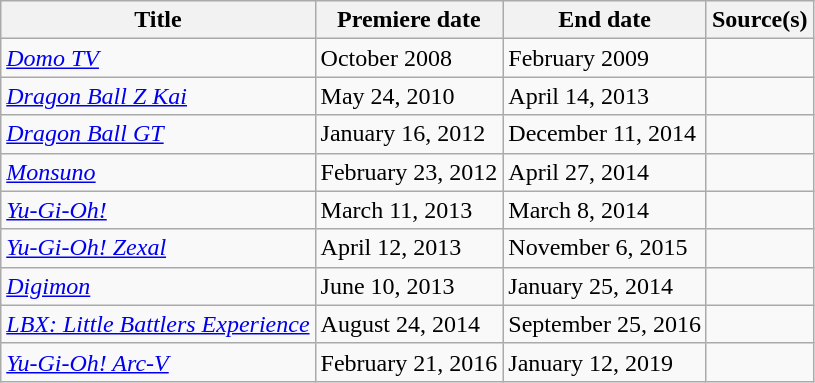<table class="wikitable sortable">
<tr>
<th>Title</th>
<th>Premiere date</th>
<th>End date</th>
<th>Source(s)</th>
</tr>
<tr>
<td><em><a href='#'>Domo TV</a></em></td>
<td>October 2008</td>
<td>February 2009</td>
<td></td>
</tr>
<tr>
<td><em><a href='#'>Dragon Ball Z Kai</a></em></td>
<td>May 24, 2010</td>
<td>April 14, 2013</td>
<td></td>
</tr>
<tr>
<td><em><a href='#'>Dragon Ball GT</a></em></td>
<td>January 16, 2012</td>
<td>December 11, 2014</td>
<td></td>
</tr>
<tr>
<td><em><a href='#'>Monsuno</a></em></td>
<td>February 23, 2012</td>
<td>April 27, 2014</td>
<td></td>
</tr>
<tr>
<td><em><a href='#'>Yu-Gi-Oh!</a></em></td>
<td>March 11, 2013</td>
<td>March 8, 2014</td>
<td></td>
</tr>
<tr>
<td><em><a href='#'>Yu-Gi-Oh! Zexal</a></em></td>
<td>April 12, 2013</td>
<td>November 6, 2015</td>
<td></td>
</tr>
<tr>
<td><em><a href='#'>Digimon</a></em></td>
<td>June 10, 2013</td>
<td>January 25, 2014</td>
<td></td>
</tr>
<tr>
<td><em><a href='#'>LBX: Little Battlers Experience</a></em></td>
<td>August 24, 2014</td>
<td>September 25, 2016</td>
<td></td>
</tr>
<tr>
<td><em><a href='#'>Yu-Gi-Oh! Arc-V</a></em></td>
<td>February 21, 2016</td>
<td>January 12, 2019</td>
<td></td>
</tr>
</table>
